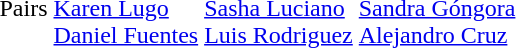<table>
<tr>
<td>Pairs</td>
<td><br><a href='#'>Karen Lugo</a><br><a href='#'>Daniel Fuentes</a></td>
<td><br><a href='#'>Sasha Luciano</a><br><a href='#'>Luis Rodriguez</a></td>
<td><br><a href='#'>Sandra Góngora</a><br><a href='#'>Alejandro Cruz</a></td>
</tr>
</table>
